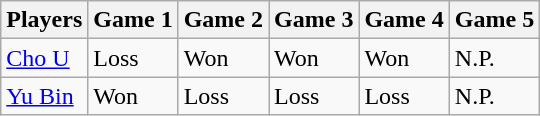<table class="wikitable">
<tr>
<th>Players</th>
<th>Game 1</th>
<th>Game 2</th>
<th>Game 3</th>
<th>Game 4</th>
<th>Game 5</th>
</tr>
<tr>
<td> <a href='#'>Cho U</a></td>
<td>Loss</td>
<td>Won</td>
<td>Won</td>
<td>Won</td>
<td>N.P.</td>
</tr>
<tr>
<td> <a href='#'>Yu Bin</a></td>
<td>Won</td>
<td>Loss</td>
<td>Loss</td>
<td>Loss</td>
<td>N.P.</td>
</tr>
</table>
